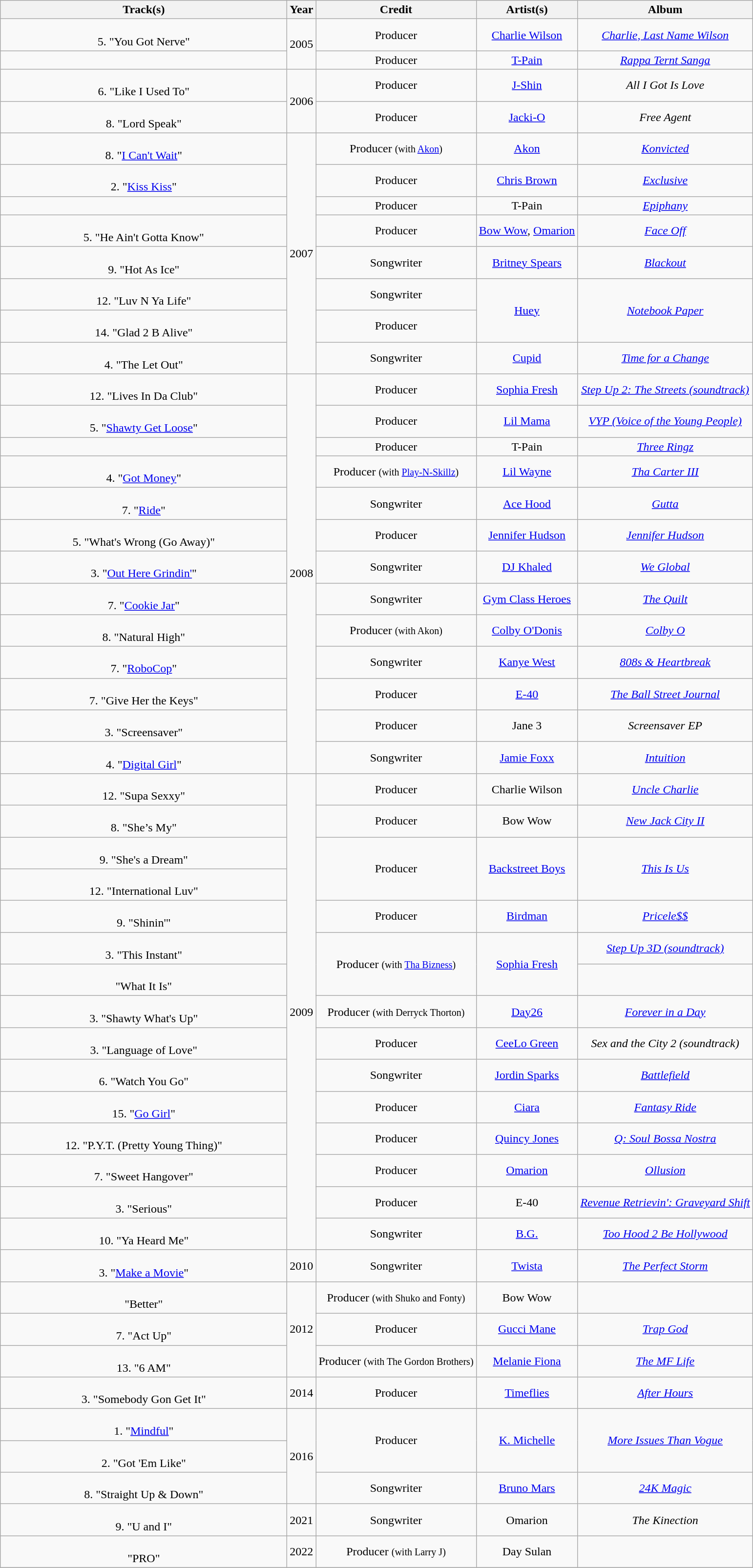<table {| class="wikitable plainrowheaders" style="text-align:center;">
<tr>
<th scope="col" style="width:24em;">Track(s)</th>
<th scope="col" style="width:1em;">Year</th>
<th scope="col">Credit</th>
<th scope="col">Artist(s)</th>
<th scope="col">Album</th>
</tr>
<tr>
<td><br>5. "You Got Nerve" <br></td>
<td rowspan="2">2005</td>
<td>Producer</td>
<td><a href='#'>Charlie Wilson</a></td>
<td><em><a href='#'>Charlie, Last Name Wilson</a></em></td>
</tr>
<tr>
<td></td>
<td>Producer</td>
<td><a href='#'>T-Pain</a></td>
<td><em><a href='#'>Rappa Ternt Sanga</a></em></td>
</tr>
<tr>
<td><br>6. "Like I Used To"<br></td>
<td rowspan="2">2006</td>
<td>Producer</td>
<td><a href='#'>J-Shin</a></td>
<td><em>All I Got Is Love</em></td>
</tr>
<tr>
<td><br>8. "Lord Speak"</td>
<td>Producer</td>
<td><a href='#'>Jacki-O</a></td>
<td><em>Free Agent</em></td>
</tr>
<tr>
<td><br>8. "<a href='#'>I Can't Wait</a>"</td>
<td rowspan="8">2007</td>
<td>Producer <small>(with <a href='#'>Akon</a>)</small></td>
<td><a href='#'>Akon</a></td>
<td><em><a href='#'>Konvicted</a></em></td>
</tr>
<tr>
<td><br>2. "<a href='#'>Kiss Kiss</a>"<br></td>
<td>Producer</td>
<td><a href='#'>Chris Brown</a></td>
<td><em><a href='#'>Exclusive</a></em></td>
</tr>
<tr>
<td></td>
<td>Producer</td>
<td>T-Pain</td>
<td><em><a href='#'>Epiphany</a></em></td>
</tr>
<tr>
<td><br>5. "He Ain't Gotta Know"</td>
<td>Producer</td>
<td><a href='#'>Bow Wow</a>, <a href='#'>Omarion</a></td>
<td><em><a href='#'>Face Off</a></em></td>
</tr>
<tr>
<td><br>9. "Hot As Ice"</td>
<td>Songwriter</td>
<td><a href='#'>Britney Spears</a></td>
<td><em><a href='#'>Blackout</a></em></td>
</tr>
<tr>
<td><br>12. "Luv N Ya Life"<br></td>
<td>Songwriter</td>
<td rowspan="2"><a href='#'>Huey</a></td>
<td rowspan="2"><em><a href='#'>Notebook Paper</a></em></td>
</tr>
<tr>
<td><br>14. "Glad 2 B Alive"<br></td>
<td>Producer</td>
</tr>
<tr>
<td><br>4. "The Let Out"<br></td>
<td>Songwriter</td>
<td><a href='#'>Cupid</a></td>
<td><em><a href='#'>Time for a Change</a></em></td>
</tr>
<tr>
<td><br>12. "Lives In Da Club"<br></td>
<td rowspan="13">2008</td>
<td>Producer</td>
<td><a href='#'>Sophia Fresh</a></td>
<td><em><a href='#'>Step Up 2: The Streets (soundtrack)</a></em></td>
</tr>
<tr>
<td><br>5. "<a href='#'>Shawty Get Loose</a>"<br></td>
<td>Producer</td>
<td><a href='#'>Lil Mama</a></td>
<td><em><a href='#'>VYP (Voice of the Young People)</a></em></td>
</tr>
<tr>
<td></td>
<td>Producer</td>
<td>T-Pain</td>
<td><em><a href='#'>Three Ringz</a></em></td>
</tr>
<tr>
<td><br>4. "<a href='#'>Got Money</a>"<br></td>
<td>Producer <small>(with <a href='#'>Play-N-Skillz</a>)</small></td>
<td><a href='#'>Lil Wayne</a></td>
<td><em><a href='#'>Tha Carter III</a></em></td>
</tr>
<tr>
<td><br>7. "<a href='#'>Ride</a>"<br></td>
<td>Songwriter</td>
<td><a href='#'>Ace Hood</a></td>
<td><em><a href='#'>Gutta</a></em></td>
</tr>
<tr>
<td><br>5. "What's Wrong (Go Away)"<br></td>
<td>Producer</td>
<td><a href='#'>Jennifer Hudson</a></td>
<td><em><a href='#'>Jennifer Hudson</a></em></td>
</tr>
<tr>
<td><br>3. "<a href='#'>Out Here Grindin'</a>"<br> </td>
<td>Songwriter</td>
<td><a href='#'>DJ Khaled</a></td>
<td><em><a href='#'>We Global</a></em></td>
</tr>
<tr>
<td><br>7. "<a href='#'>Cookie Jar</a>"<br></td>
<td>Songwriter</td>
<td><a href='#'>Gym Class Heroes</a></td>
<td><em><a href='#'>The Quilt</a></em></td>
</tr>
<tr>
<td><br>8. "Natural High"<br></td>
<td>Producer <small>(with Akon)</small></td>
<td><a href='#'>Colby O'Donis</a></td>
<td><em><a href='#'>Colby O</a></em></td>
</tr>
<tr>
<td><br>7. "<a href='#'>RoboCop</a>"</td>
<td>Songwriter</td>
<td><a href='#'>Kanye West</a></td>
<td><em><a href='#'>808s & Heartbreak</a></em></td>
</tr>
<tr>
<td><br>7. "Give Her the Keys"<br></td>
<td>Producer</td>
<td><a href='#'>E-40</a></td>
<td><em><a href='#'>The Ball Street Journal</a></em></td>
</tr>
<tr>
<td><br>3. "Screensaver"</td>
<td>Producer</td>
<td>Jane 3</td>
<td><em>Screensaver EP</em></td>
</tr>
<tr>
<td><br>4. "<a href='#'>Digital Girl</a>"<br></td>
<td>Songwriter</td>
<td><a href='#'>Jamie Foxx</a></td>
<td><em><a href='#'>Intuition</a></em></td>
</tr>
<tr>
<td><br>12. "Supa Sexxy"<br></td>
<td rowspan="15">2009</td>
<td>Producer</td>
<td>Charlie Wilson</td>
<td><em><a href='#'>Uncle Charlie</a></em></td>
</tr>
<tr>
<td><br>8. "She’s My"<br></td>
<td>Producer</td>
<td>Bow Wow</td>
<td><em><a href='#'>New Jack City II</a></em></td>
</tr>
<tr>
<td><br>9. "She's a Dream"</td>
<td rowspan="2">Producer</td>
<td rowspan="2"><a href='#'>Backstreet Boys</a></td>
<td rowspan="2"><em><a href='#'>This Is Us</a></em></td>
</tr>
<tr>
<td><br>12. "International Luv"</td>
</tr>
<tr>
<td><br>9. "Shinin'"<br></td>
<td>Producer</td>
<td><a href='#'>Birdman</a></td>
<td><em><a href='#'>Pricele$$</a></em></td>
</tr>
<tr>
<td><br>3. "This Instant"<br></td>
<td rowspan="2">Producer <small>(with <a href='#'>Tha Bizness</a>)</small></td>
<td rowspan="2"><a href='#'>Sophia Fresh</a></td>
<td><em><a href='#'>Step Up 3D (soundtrack)</a></em></td>
</tr>
<tr>
<td><br>"What It Is"</td>
<td></td>
</tr>
<tr>
<td><br>3. "Shawty What's Up"<br> </td>
<td>Producer <small>(with Derryck Thorton)</small></td>
<td><a href='#'>Day26</a></td>
<td><em><a href='#'>Forever in a Day</a></em></td>
</tr>
<tr>
<td><br>3. "Language of Love"</td>
<td>Producer</td>
<td><a href='#'>CeeLo Green</a></td>
<td><em>Sex and the City 2 (soundtrack)</em></td>
</tr>
<tr>
<td><br>6. "Watch You Go"</td>
<td>Songwriter</td>
<td><a href='#'>Jordin Sparks</a></td>
<td><em><a href='#'>Battlefield</a></em></td>
</tr>
<tr>
<td><br>15. "<a href='#'>Go Girl</a>"<br></td>
<td>Producer</td>
<td><a href='#'>Ciara</a></td>
<td><em><a href='#'>Fantasy Ride</a></em></td>
</tr>
<tr>
<td><br>12. "P.Y.T. (Pretty Young Thing)"</td>
<td>Producer</td>
<td><a href='#'>Quincy Jones</a></td>
<td><em><a href='#'>Q: Soul Bossa Nostra</a></em></td>
</tr>
<tr>
<td><br>7. "Sweet Hangover"</td>
<td>Producer</td>
<td><a href='#'>Omarion</a></td>
<td><em><a href='#'>Ollusion</a></em></td>
</tr>
<tr>
<td><br>3. "Serious"<br></td>
<td>Producer</td>
<td>E-40</td>
<td><em><a href='#'>Revenue Retrievin': Graveyard Shift</a></em></td>
</tr>
<tr>
<td><br>10. "Ya Heard Me" <br></td>
<td>Songwriter</td>
<td><a href='#'>B.G.</a></td>
<td><em><a href='#'>Too Hood 2 Be Hollywood</a></em></td>
</tr>
<tr>
<td><br>3. "<a href='#'>Make a Movie</a>"<br></td>
<td>2010</td>
<td>Songwriter</td>
<td><a href='#'>Twista</a></td>
<td><em><a href='#'>The Perfect Storm</a></em></td>
</tr>
<tr>
<td><br>"Better"<br></td>
<td rowspan="3">2012</td>
<td>Producer <small>(with Shuko and Fonty)</small></td>
<td>Bow Wow</td>
<td></td>
</tr>
<tr>
<td><br>7. "Act Up"<br></td>
<td>Producer</td>
<td><a href='#'>Gucci Mane</a></td>
<td><em><a href='#'>Trap God</a></em></td>
</tr>
<tr>
<td><br>13. "6 AM"<br> </td>
<td>Producer <small>(with The Gordon Brothers)</small></td>
<td><a href='#'>Melanie Fiona</a></td>
<td><em><a href='#'>The MF Life</a></em></td>
</tr>
<tr>
<td><br>3. "Somebody Gon Get It"<br></td>
<td>2014</td>
<td>Producer</td>
<td><a href='#'>Timeflies</a></td>
<td><em><a href='#'>After Hours</a></em></td>
</tr>
<tr>
<td><br>1. "<a href='#'>Mindful</a>"</td>
<td rowspan="3">2016</td>
<td rowspan="2">Producer</td>
<td rowspan="2"><a href='#'>K. Michelle</a></td>
<td rowspan="2"><em><a href='#'>More Issues Than Vogue</a></em></td>
</tr>
<tr>
<td><br>2. "Got 'Em Like"</td>
</tr>
<tr>
<td><br>8. "Straight Up & Down"</td>
<td>Songwriter</td>
<td><a href='#'>Bruno Mars</a></td>
<td><em><a href='#'>24K Magic</a></em></td>
</tr>
<tr>
<td><br>9. "U and I"</td>
<td>2021</td>
<td>Songwriter</td>
<td>Omarion</td>
<td><em>The Kinection</em></td>
</tr>
<tr>
<td><br>"PRO"</td>
<td>2022</td>
<td>Producer <small>(with Larry J)</small></td>
<td>Day Sulan</td>
<td></td>
</tr>
<tr>
</tr>
</table>
